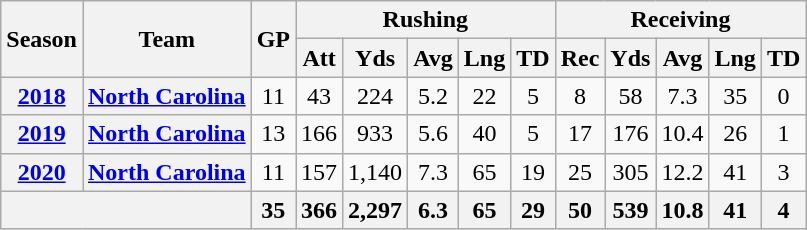<table class="wikitable" style="text-align:center;">
<tr>
<th rowspan="2">Season</th>
<th rowspan="2">Team</th>
<th rowspan="2">GP</th>
<th colspan="5">Rushing</th>
<th colspan="5">Receiving</th>
</tr>
<tr>
<th>Att</th>
<th>Yds</th>
<th>Avg</th>
<th>Lng</th>
<th>TD</th>
<th>Rec</th>
<th>Yds</th>
<th>Avg</th>
<th>Lng</th>
<th>TD</th>
</tr>
<tr>
<th><a href='#'>2018</a></th>
<th><a href='#'>North Carolina</a></th>
<td>11</td>
<td>43</td>
<td>224</td>
<td>5.2</td>
<td>22</td>
<td>5</td>
<td>8</td>
<td>58</td>
<td>7.3</td>
<td>35</td>
<td>0</td>
</tr>
<tr>
<th><a href='#'>2019</a></th>
<th><a href='#'>North Carolina</a></th>
<td>13</td>
<td>166</td>
<td>933</td>
<td>5.6</td>
<td>40</td>
<td>5</td>
<td>17</td>
<td>176</td>
<td>10.4</td>
<td>26</td>
<td>1</td>
</tr>
<tr>
<th><a href='#'>2020</a></th>
<th><a href='#'>North Carolina</a></th>
<td>11</td>
<td>157</td>
<td>1,140</td>
<td>7.3</td>
<td>65</td>
<td>19</td>
<td>25</td>
<td>305</td>
<td>12.2</td>
<td>41</td>
<td>3</td>
</tr>
<tr>
<th colspan="2"></th>
<th>35</th>
<th>366</th>
<th>2,297</th>
<th>6.3</th>
<th>65</th>
<th>29</th>
<th>50</th>
<th>539</th>
<th>10.8</th>
<th>41</th>
<th>4</th>
</tr>
</table>
